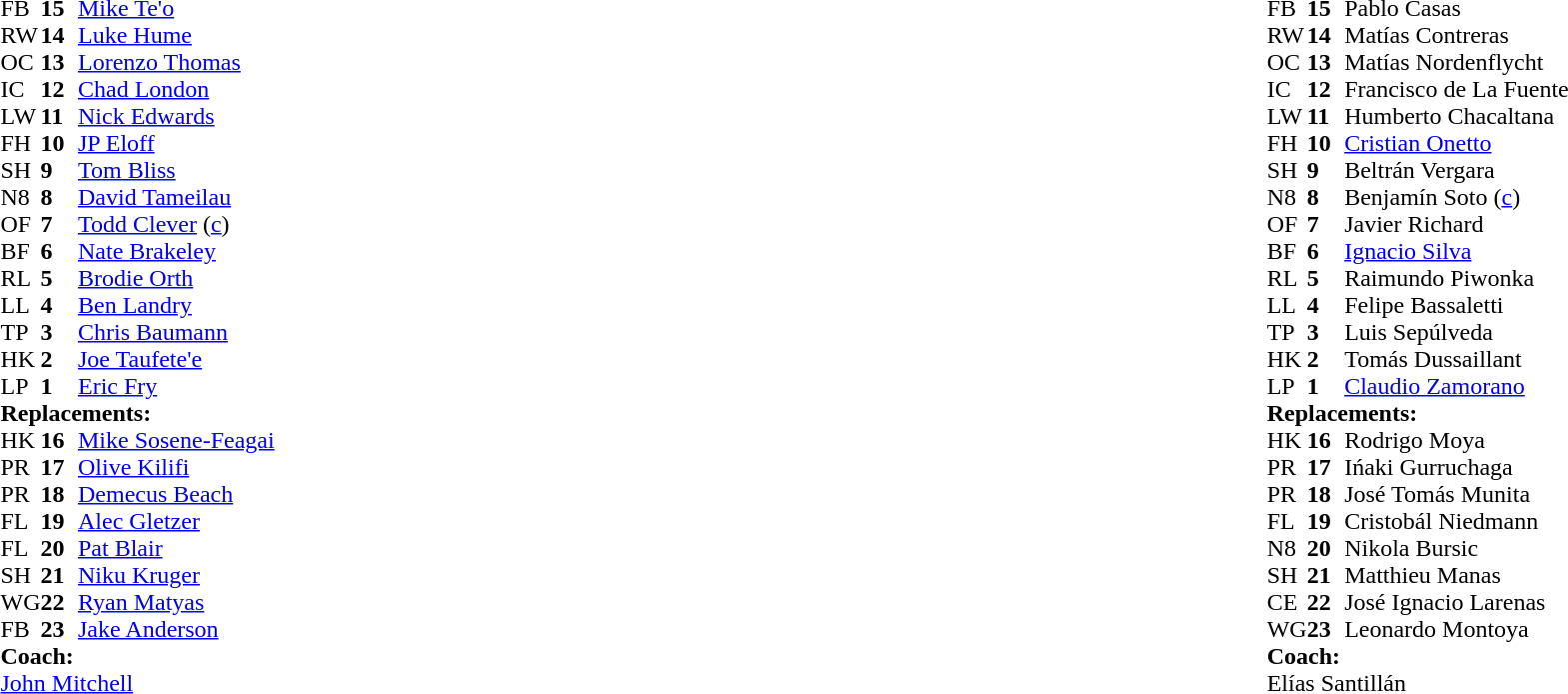<table style="width:100%">
<tr>
<td style="vertical-align:top; width:50%"><br><table cellspacing="0" cellpadding="0">
<tr>
<th width="25"></th>
<th width="25"></th>
</tr>
<tr>
<td>FB</td>
<td><strong>15</strong></td>
<td><a href='#'>Mike Te'o</a></td>
<td></td>
<td></td>
</tr>
<tr>
<td>RW</td>
<td><strong>14</strong></td>
<td><a href='#'>Luke Hume</a></td>
</tr>
<tr>
<td>OC</td>
<td><strong>13</strong></td>
<td><a href='#'>Lorenzo Thomas</a></td>
</tr>
<tr>
<td>IC</td>
<td><strong>12</strong></td>
<td><a href='#'>Chad London</a></td>
</tr>
<tr>
<td>LW</td>
<td><strong>11</strong></td>
<td><a href='#'>Nick Edwards</a></td>
<td></td>
<td></td>
</tr>
<tr>
<td>FH</td>
<td><strong>10</strong></td>
<td><a href='#'>JP Eloff</a></td>
</tr>
<tr>
<td>SH</td>
<td><strong>9</strong></td>
<td><a href='#'>Tom Bliss</a></td>
<td></td>
<td></td>
</tr>
<tr>
<td>N8</td>
<td><strong>8</strong></td>
<td><a href='#'>David Tameilau</a></td>
<td></td>
<td></td>
</tr>
<tr>
<td>OF</td>
<td><strong>7</strong></td>
<td><a href='#'>Todd Clever</a> (<a href='#'>c</a>)</td>
</tr>
<tr>
<td>BF</td>
<td><strong>6</strong></td>
<td><a href='#'>Nate Brakeley</a></td>
</tr>
<tr>
<td>RL</td>
<td><strong>5</strong></td>
<td><a href='#'>Brodie Orth</a></td>
</tr>
<tr>
<td>LL</td>
<td><strong>4</strong></td>
<td><a href='#'>Ben Landry</a></td>
<td></td>
<td></td>
</tr>
<tr>
<td>TP</td>
<td><strong>3</strong></td>
<td><a href='#'>Chris Baumann</a></td>
<td></td>
<td></td>
</tr>
<tr>
<td>HK</td>
<td><strong>2</strong></td>
<td><a href='#'>Joe Taufete'e</a></td>
<td></td>
<td></td>
</tr>
<tr>
<td>LP</td>
<td><strong>1</strong></td>
<td><a href='#'>Eric Fry</a></td>
</tr>
<tr>
<td colspan=3><strong>Replacements:</strong></td>
</tr>
<tr>
<td>HK</td>
<td><strong>16</strong></td>
<td><a href='#'>Mike Sosene-Feagai</a></td>
<td></td>
<td></td>
</tr>
<tr>
<td>PR</td>
<td><strong>17</strong></td>
<td><a href='#'>Olive Kilifi</a></td>
<td></td>
<td></td>
</tr>
<tr>
<td>PR</td>
<td><strong>18</strong></td>
<td><a href='#'>Demecus Beach</a></td>
<td></td>
<td></td>
<td></td>
<td></td>
</tr>
<tr>
<td>FL</td>
<td><strong>19</strong></td>
<td><a href='#'>Alec Gletzer</a></td>
<td></td>
<td></td>
</tr>
<tr>
<td>FL</td>
<td><strong>20</strong></td>
<td><a href='#'>Pat Blair</a></td>
<td></td>
<td></td>
</tr>
<tr>
<td>SH</td>
<td><strong>21</strong></td>
<td><a href='#'>Niku Kruger</a></td>
<td></td>
<td></td>
</tr>
<tr>
<td>WG</td>
<td><strong>22</strong></td>
<td><a href='#'>Ryan Matyas</a></td>
<td></td>
<td></td>
</tr>
<tr>
<td>FB</td>
<td><strong>23</strong></td>
<td><a href='#'>Jake Anderson</a></td>
<td></td>
<td></td>
<td></td>
<td></td>
</tr>
<tr>
<td colspan=3><strong>Coach:</strong></td>
</tr>
<tr>
<td colspan="4"> <a href='#'>John Mitchell</a></td>
</tr>
</table>
</td>
<td style="vertical-align:top"></td>
<td style="vertical-align:top; width:50%"><br><table cellspacing="0" cellpadding="0" style="margin:auto">
<tr>
<th width="25"></th>
<th width="25"></th>
</tr>
<tr>
<td>FB</td>
<td><strong>15</strong></td>
<td>Pablo Casas</td>
</tr>
<tr>
<td>RW</td>
<td><strong>14</strong></td>
<td>Matías Contreras</td>
<td></td>
<td></td>
</tr>
<tr>
<td>OC</td>
<td><strong>13</strong></td>
<td>Matías Nordenflycht</td>
</tr>
<tr>
<td>IC</td>
<td><strong>12</strong></td>
<td>Francisco de La Fuente</td>
</tr>
<tr>
<td>LW</td>
<td><strong>11</strong></td>
<td>Humberto Chacaltana</td>
</tr>
<tr>
<td>FH</td>
<td><strong>10</strong></td>
<td><a href='#'>Cristian Onetto</a></td>
</tr>
<tr>
<td>SH</td>
<td><strong>9</strong></td>
<td>Beltrán Vergara</td>
</tr>
<tr>
<td>N8</td>
<td><strong>8</strong></td>
<td>Benjamín Soto (<a href='#'>c</a>)</td>
</tr>
<tr>
<td>OF</td>
<td><strong>7</strong></td>
<td>Javier Richard</td>
<td></td>
<td></td>
</tr>
<tr>
<td>BF</td>
<td><strong>6</strong></td>
<td><a href='#'>Ignacio Silva</a></td>
</tr>
<tr>
<td>RL</td>
<td><strong>5</strong></td>
<td>Raimundo Piwonka</td>
</tr>
<tr>
<td>LL</td>
<td><strong>4</strong></td>
<td>Felipe Bassaletti</td>
<td></td>
<td></td>
</tr>
<tr>
<td>TP</td>
<td><strong>3</strong></td>
<td>Luis Sepúlveda</td>
<td></td>
<td></td>
</tr>
<tr>
<td>HK</td>
<td><strong>2</strong></td>
<td>Tomás Dussaillant</td>
<td></td>
<td></td>
</tr>
<tr>
<td>LP</td>
<td><strong>1</strong></td>
<td><a href='#'>Claudio Zamorano</a></td>
<td></td>
<td></td>
</tr>
<tr>
<td colspan=3><strong>Replacements:</strong></td>
</tr>
<tr>
<td>HK</td>
<td><strong>16</strong></td>
<td>Rodrigo Moya</td>
<td></td>
<td></td>
</tr>
<tr>
<td>PR</td>
<td><strong>17</strong></td>
<td>Ińaki Gurruchaga</td>
<td></td>
<td></td>
</tr>
<tr>
<td>PR</td>
<td><strong>18</strong></td>
<td>José Tomás Munita</td>
<td></td>
<td></td>
</tr>
<tr>
<td>FL</td>
<td><strong>19</strong></td>
<td>Cristobál Niedmann</td>
<td></td>
<td></td>
</tr>
<tr>
<td>N8</td>
<td><strong>20</strong></td>
<td>Nikola Bursic</td>
<td></td>
<td></td>
</tr>
<tr>
<td>SH</td>
<td><strong>21</strong></td>
<td>Matthieu Manas</td>
</tr>
<tr>
<td>CE</td>
<td><strong>22</strong></td>
<td>José Ignacio Larenas</td>
<td></td>
<td></td>
</tr>
<tr>
<td>WG</td>
<td><strong>23</strong></td>
<td>Leonardo Montoya</td>
</tr>
<tr>
<td colspan=3><strong>Coach:</strong></td>
</tr>
<tr>
<td colspan="4"> Elías Santillán</td>
</tr>
</table>
</td>
</tr>
</table>
